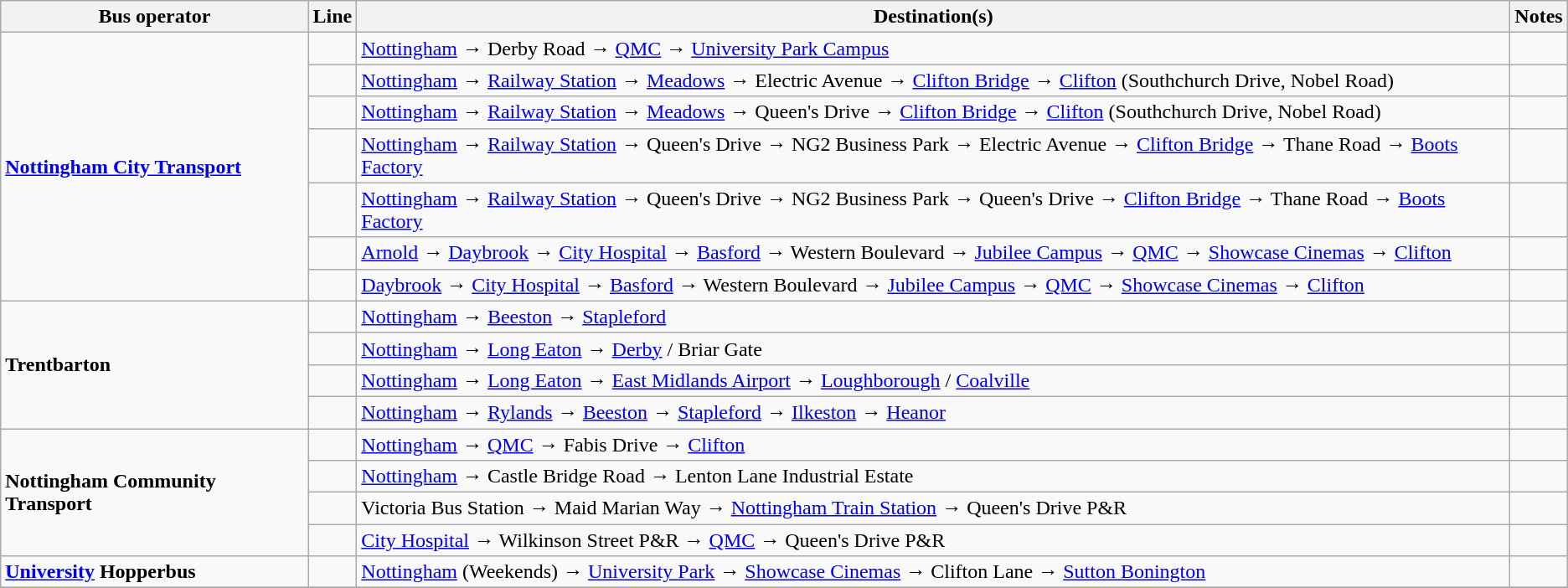<table class="wikitable">
<tr>
<th>Bus operator</th>
<th>Line</th>
<th>Destination(s)</th>
<th>Notes</th>
</tr>
<tr>
<td rowspan="7"><strong><a href='#'>Nottingham City Transport</a></strong></td>
<td><strong></strong></td>
<td><a href='#'>Nottingham</a> → Derby Road → <a href='#'>QMC</a> → <a href='#'>University Park Campus</a></td>
<td></td>
</tr>
<tr>
<td><strong></strong></td>
<td><a href='#'>Nottingham</a> → <a href='#'>Railway Station</a> → <a href='#'>Meadows</a> → Electric Avenue → <a href='#'>Clifton Bridge</a> → <a href='#'>Clifton</a> (Southchurch Drive, Nobel Road)</td>
<td></td>
</tr>
<tr>
<td><strong></strong></td>
<td><a href='#'>Nottingham</a> → <a href='#'>Railway Station</a> → <a href='#'>Meadows</a> → Queen's Drive → <a href='#'>Clifton Bridge</a> → <a href='#'>Clifton</a> (Southchurch Drive, Nobel Road)</td>
<td></td>
</tr>
<tr>
<td><strong></strong></td>
<td><a href='#'>Nottingham</a> → <a href='#'>Railway Station</a> → Queen's Drive → NG2 Business Park → Electric Avenue → <a href='#'>Clifton Bridge</a> → Thane Road → <a href='#'>Boots Factory</a></td>
<td></td>
</tr>
<tr>
<td><strong></strong></td>
<td><a href='#'>Nottingham</a> → <a href='#'>Railway Station</a> → Queen's Drive → NG2 Business Park → Queen's Drive → <a href='#'>Clifton Bridge</a> → Thane Road → <a href='#'>Boots Factory</a></td>
<td></td>
</tr>
<tr>
<td><strong></strong></td>
<td><a href='#'>Arnold</a> → <a href='#'>Daybrook</a> → <a href='#'>City Hospital</a> → <a href='#'>Basford</a> → Western Boulevard → <a href='#'>Jubilee Campus</a> → <a href='#'>QMC</a> → <a href='#'>Showcase Cinemas</a> → <a href='#'>Clifton</a></td>
<td></td>
</tr>
<tr>
<td><strong></strong></td>
<td><a href='#'>Daybrook</a> → <a href='#'>City Hospital</a> → <a href='#'>Basford</a> → Western Boulevard → <a href='#'>Jubilee Campus</a> → <a href='#'>QMC</a> → <a href='#'>Showcase Cinemas</a> → <a href='#'>Clifton</a></td>
<td></td>
</tr>
<tr>
<td rowspan="4"><strong>Trentbarton</strong></td>
<td><strong></strong></td>
<td><a href='#'>Nottingham</a> → <a href='#'>Beeston</a> → <a href='#'>Stapleford</a></td>
<td></td>
</tr>
<tr>
<td><strong></strong></td>
<td><a href='#'>Nottingham</a> → <a href='#'>Long Eaton</a> → <a href='#'>Derby</a> / Briar Gate</td>
<td></td>
</tr>
<tr>
<td><strong></strong></td>
<td><a href='#'>Nottingham</a> → <a href='#'>Long Eaton</a> → <a href='#'>East Midlands Airport</a> → <a href='#'>Loughborough</a> / <a href='#'>Coalville</a></td>
<td></td>
</tr>
<tr>
<td><strong></strong></td>
<td><a href='#'>Nottingham</a> → <a href='#'>Rylands</a> → <a href='#'>Beeston</a> → <a href='#'>Stapleford</a> → <a href='#'>Ilkeston</a> → <a href='#'>Heanor</a></td>
<td></td>
</tr>
<tr>
<td rowspan="4"><strong>Nottingham Community Transport</strong></td>
<td><strong></strong></td>
<td><a href='#'>Nottingham</a> → <a href='#'>QMC</a> → Fabis Drive → <a href='#'>Clifton</a></td>
<td></td>
</tr>
<tr>
<td><strong></strong></td>
<td><a href='#'>Nottingham</a> → Castle Bridge Road → Lenton Lane Industrial Estate</td>
<td></td>
</tr>
<tr>
<td><strong></strong></td>
<td>Victoria Bus Station → Maid Marian Way → <a href='#'>Nottingham Train Station</a> → Queen's Drive P&R</td>
<td></td>
</tr>
<tr>
<td><strong></strong></td>
<td><a href='#'>City Hospital</a> → Wilkinson Street P&R → <a href='#'>QMC</a> → Queen's Drive P&R</td>
<td></td>
</tr>
<tr>
<td><strong><a href='#'>University</a> Hopperbus</strong></td>
<td><strong></strong></td>
<td><a href='#'>Nottingham</a> (Weekends) → <a href='#'>University Park</a> → <a href='#'>Showcase Cinemas</a> → Clifton Lane → <a href='#'>Sutton Bonington</a></td>
<td></td>
</tr>
<tr>
</tr>
</table>
